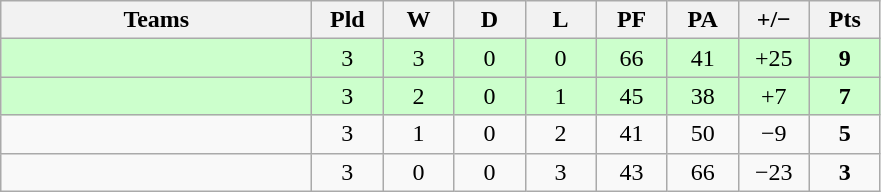<table class="wikitable" style="text-align: center;">
<tr>
<th width="200">Teams</th>
<th width="40">Pld</th>
<th width="40">W</th>
<th width="40">D</th>
<th width="40">L</th>
<th width="40">PF</th>
<th width="40">PA</th>
<th width="40">+/−</th>
<th width="40">Pts</th>
</tr>
<tr bgcolor=ccffcc>
<td align=left></td>
<td>3</td>
<td>3</td>
<td>0</td>
<td>0</td>
<td>66</td>
<td>41</td>
<td>+25</td>
<td><strong>9</strong></td>
</tr>
<tr bgcolor=ccffcc>
<td align=left></td>
<td>3</td>
<td>2</td>
<td>0</td>
<td>1</td>
<td>45</td>
<td>38</td>
<td>+7</td>
<td><strong>7</strong></td>
</tr>
<tr>
<td align=left></td>
<td>3</td>
<td>1</td>
<td>0</td>
<td>2</td>
<td>41</td>
<td>50</td>
<td>−9</td>
<td><strong>5</strong></td>
</tr>
<tr>
<td align=left></td>
<td>3</td>
<td>0</td>
<td>0</td>
<td>3</td>
<td>43</td>
<td>66</td>
<td>−23</td>
<td><strong>3</strong></td>
</tr>
</table>
